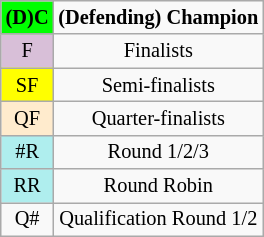<table class="wikitable" style="font-size:85%; text-align:center">
<tr>
<td align="center" bgcolor="#00ff00"><strong>(D)C</strong></td>
<td><strong>(Defending) Champion</strong></td>
</tr>
<tr>
<td align="center" bgcolor="#d8bfd8">F</td>
<td>Finalists</td>
</tr>
<tr>
<td align="center" bgcolor="#ffff00">SF</td>
<td>Semi-finalists</td>
</tr>
<tr>
<td align="center" bgcolor="#ffebcd">QF</td>
<td>Quarter-finalists</td>
</tr>
<tr>
<td align="center" bgcolor="#afeeee">#R</td>
<td>Round 1/2/3</td>
</tr>
<tr>
<td align="center" bgcolor="#afeeee">RR</td>
<td>Round Robin</td>
</tr>
<tr>
<td align="center">Q#</td>
<td>Qualification Round 1/2</td>
</tr>
</table>
